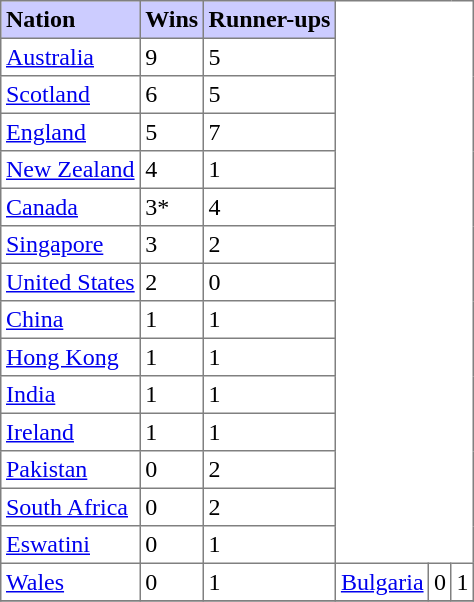<table border=1 cellpadding=3 style="border-collapse: collapse;">
<tr bgcolor="#ccccff">
<td><strong>Nation</strong></td>
<td><strong>Wins</strong></td>
<td><strong>Runner-ups</strong></td>
</tr>
<tr>
<td><a href='#'>Australia</a></td>
<td>9</td>
<td>5</td>
</tr>
<tr>
<td><a href='#'>Scotland</a></td>
<td>6</td>
<td>5</td>
</tr>
<tr>
<td><a href='#'>England</a></td>
<td>5</td>
<td>7</td>
</tr>
<tr>
<td><a href='#'>New Zealand</a></td>
<td>4</td>
<td>1</td>
</tr>
<tr>
<td><a href='#'>Canada</a></td>
<td>3*</td>
<td>4</td>
</tr>
<tr>
<td><a href='#'>Singapore</a></td>
<td>3</td>
<td>2</td>
</tr>
<tr>
<td><a href='#'>United States</a></td>
<td>2</td>
<td>0</td>
</tr>
<tr>
<td><a href='#'>China</a></td>
<td>1</td>
<td>1</td>
</tr>
<tr>
<td><a href='#'>Hong Kong</a></td>
<td>1</td>
<td>1</td>
</tr>
<tr>
<td><a href='#'>India</a></td>
<td>1</td>
<td>1</td>
</tr>
<tr>
<td><a href='#'>Ireland</a></td>
<td>1</td>
<td>1</td>
</tr>
<tr>
<td><a href='#'>Pakistan</a></td>
<td>0</td>
<td>2</td>
</tr>
<tr>
<td><a href='#'>South Africa</a></td>
<td>0</td>
<td>2</td>
</tr>
<tr>
<td><a href='#'>Eswatini</a></td>
<td>0</td>
<td>1</td>
</tr>
<tr>
<td><a href='#'>Wales</a></td>
<td>0</td>
<td>1</td>
<td><a href='#'>Bulgaria</a></td>
<td>0</td>
<td>1</td>
</tr>
<tr>
</tr>
</table>
